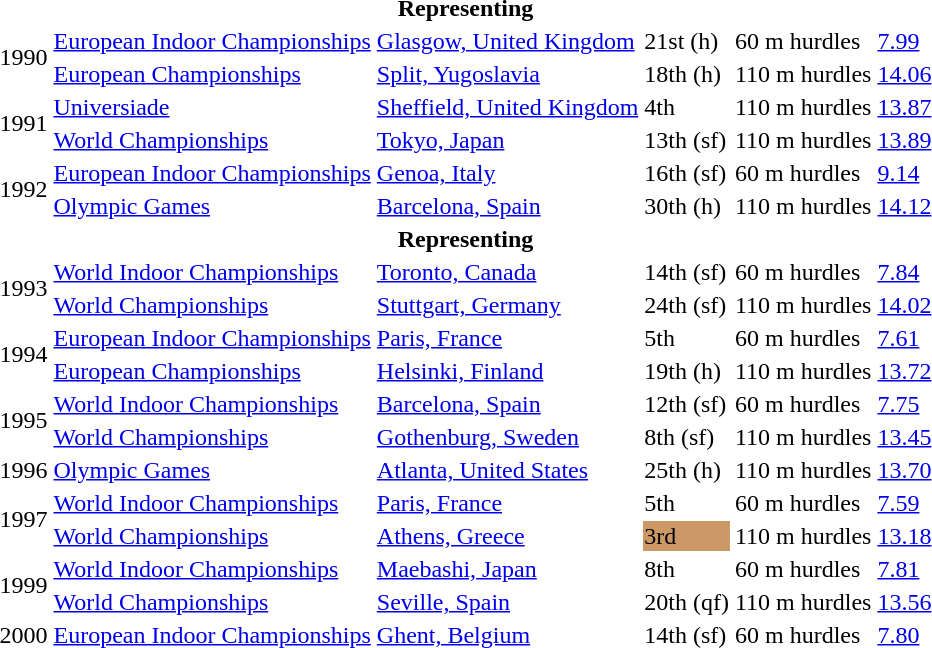<table>
<tr>
<th colspan="6">Representing </th>
</tr>
<tr>
<td rowspan=2>1990</td>
<td><a href='#'>European Indoor Championships</a></td>
<td><a href='#'>Glasgow, United Kingdom</a></td>
<td>21st (h)</td>
<td>60 m hurdles</td>
<td><a href='#'>7.99</a></td>
</tr>
<tr>
<td><a href='#'>European Championships</a></td>
<td><a href='#'>Split, Yugoslavia</a></td>
<td>18th (h)</td>
<td>110 m hurdles</td>
<td><a href='#'>14.06</a></td>
</tr>
<tr>
<td rowspan=2>1991</td>
<td><a href='#'>Universiade</a></td>
<td><a href='#'>Sheffield, United Kingdom</a></td>
<td>4th</td>
<td>110 m hurdles</td>
<td><a href='#'>13.87</a></td>
</tr>
<tr>
<td><a href='#'>World Championships</a></td>
<td><a href='#'>Tokyo, Japan</a></td>
<td>13th (sf)</td>
<td>110 m hurdles</td>
<td><a href='#'>13.89</a></td>
</tr>
<tr>
<td rowspan=2>1992</td>
<td><a href='#'>European Indoor Championships</a></td>
<td><a href='#'>Genoa, Italy</a></td>
<td>16th (sf)</td>
<td>60 m hurdles</td>
<td><a href='#'>9.14</a></td>
</tr>
<tr>
<td><a href='#'>Olympic Games</a></td>
<td><a href='#'>Barcelona, Spain</a></td>
<td>30th (h)</td>
<td>110 m hurdles</td>
<td><a href='#'>14.12</a></td>
</tr>
<tr>
<th colspan="6">Representing </th>
</tr>
<tr>
<td rowspan=2>1993</td>
<td><a href='#'>World Indoor Championships</a></td>
<td><a href='#'>Toronto, Canada</a></td>
<td>14th (sf)</td>
<td>60 m hurdles</td>
<td><a href='#'>7.84</a></td>
</tr>
<tr>
<td><a href='#'>World Championships</a></td>
<td><a href='#'>Stuttgart, Germany</a></td>
<td>24th (sf)</td>
<td>110 m hurdles</td>
<td><a href='#'>14.02</a></td>
</tr>
<tr>
<td rowspan=2>1994</td>
<td><a href='#'>European Indoor Championships</a></td>
<td><a href='#'>Paris, France</a></td>
<td>5th</td>
<td>60 m hurdles</td>
<td><a href='#'>7.61</a></td>
</tr>
<tr>
<td><a href='#'>European Championships</a></td>
<td><a href='#'>Helsinki, Finland</a></td>
<td>19th (h)</td>
<td>110 m hurdles</td>
<td><a href='#'>13.72</a></td>
</tr>
<tr>
<td rowspan=2>1995</td>
<td><a href='#'>World Indoor Championships</a></td>
<td><a href='#'>Barcelona, Spain</a></td>
<td>12th (sf)</td>
<td>60 m hurdles</td>
<td><a href='#'>7.75</a></td>
</tr>
<tr>
<td><a href='#'>World Championships</a></td>
<td><a href='#'>Gothenburg, Sweden</a></td>
<td>8th (sf)</td>
<td>110 m hurdles</td>
<td><a href='#'>13.45</a></td>
</tr>
<tr>
<td>1996</td>
<td><a href='#'>Olympic Games</a></td>
<td><a href='#'>Atlanta, United States</a></td>
<td>25th (h)</td>
<td>110 m hurdles</td>
<td><a href='#'>13.70</a></td>
</tr>
<tr>
<td rowspan=2>1997</td>
<td><a href='#'>World Indoor Championships</a></td>
<td><a href='#'>Paris, France</a></td>
<td>5th</td>
<td>60 m hurdles</td>
<td><a href='#'>7.59</a></td>
</tr>
<tr>
<td><a href='#'>World Championships</a></td>
<td><a href='#'>Athens, Greece</a></td>
<td bgcolor=cc9966>3rd</td>
<td>110 m hurdles</td>
<td><a href='#'>13.18</a></td>
</tr>
<tr>
<td rowspan=2>1999</td>
<td><a href='#'>World Indoor Championships</a></td>
<td><a href='#'>Maebashi, Japan</a></td>
<td>8th</td>
<td>60 m hurdles</td>
<td><a href='#'>7.81</a></td>
</tr>
<tr>
<td><a href='#'>World Championships</a></td>
<td><a href='#'>Seville, Spain</a></td>
<td>20th (qf)</td>
<td>110 m hurdles</td>
<td><a href='#'>13.56</a></td>
</tr>
<tr>
<td>2000</td>
<td><a href='#'>European Indoor Championships</a></td>
<td><a href='#'>Ghent, Belgium</a></td>
<td>14th (sf)</td>
<td>60 m hurdles</td>
<td><a href='#'>7.80</a></td>
</tr>
</table>
